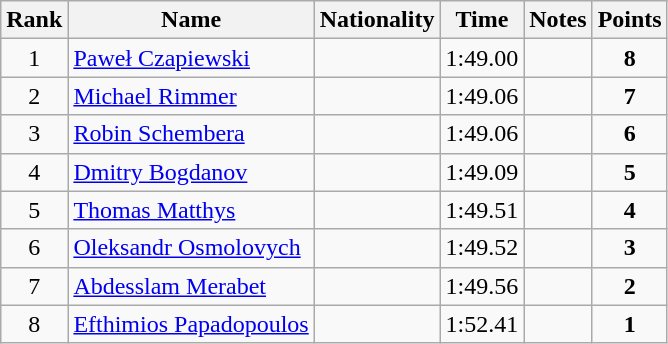<table class="wikitable sortable" style="text-align:center">
<tr>
<th>Rank</th>
<th>Name</th>
<th>Nationality</th>
<th>Time</th>
<th>Notes</th>
<th>Points</th>
</tr>
<tr>
<td>1</td>
<td align=left><a href='#'>Paweł Czapiewski</a></td>
<td align=left></td>
<td>1:49.00</td>
<td></td>
<td><strong>8</strong></td>
</tr>
<tr>
<td>2</td>
<td align=left><a href='#'>Michael Rimmer</a></td>
<td align=left></td>
<td>1:49.06</td>
<td></td>
<td><strong>7</strong></td>
</tr>
<tr>
<td>3</td>
<td align=left><a href='#'>Robin Schembera</a></td>
<td align=left></td>
<td>1:49.06</td>
<td></td>
<td><strong>6</strong></td>
</tr>
<tr>
<td>4</td>
<td align=left><a href='#'>Dmitry Bogdanov</a></td>
<td align=left></td>
<td>1:49.09</td>
<td></td>
<td><strong>5</strong></td>
</tr>
<tr>
<td>5</td>
<td align=left><a href='#'>Thomas Matthys</a></td>
<td align=left></td>
<td>1:49.51</td>
<td></td>
<td><strong>4</strong></td>
</tr>
<tr>
<td>6</td>
<td align=left><a href='#'>Oleksandr Osmolovych</a></td>
<td align=left></td>
<td>1:49.52</td>
<td></td>
<td><strong>3</strong></td>
</tr>
<tr>
<td>7</td>
<td align=left><a href='#'>Abdesslam Merabet</a></td>
<td align=left></td>
<td>1:49.56</td>
<td></td>
<td><strong>2</strong></td>
</tr>
<tr>
<td>8</td>
<td align=left><a href='#'>Efthimios Papadopoulos</a></td>
<td align=left></td>
<td>1:52.41</td>
<td></td>
<td><strong>1</strong></td>
</tr>
</table>
